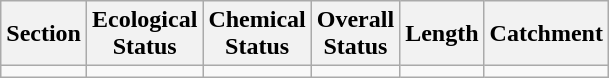<table class="wikitable">
<tr>
<th>Section</th>
<th>Ecological<br>Status</th>
<th>Chemical<br>Status</th>
<th>Overall<br>Status</th>
<th>Length</th>
<th>Catchment</th>
</tr>
<tr>
<td></td>
<td></td>
<td></td>
<td></td>
<td></td>
<td></td>
</tr>
</table>
